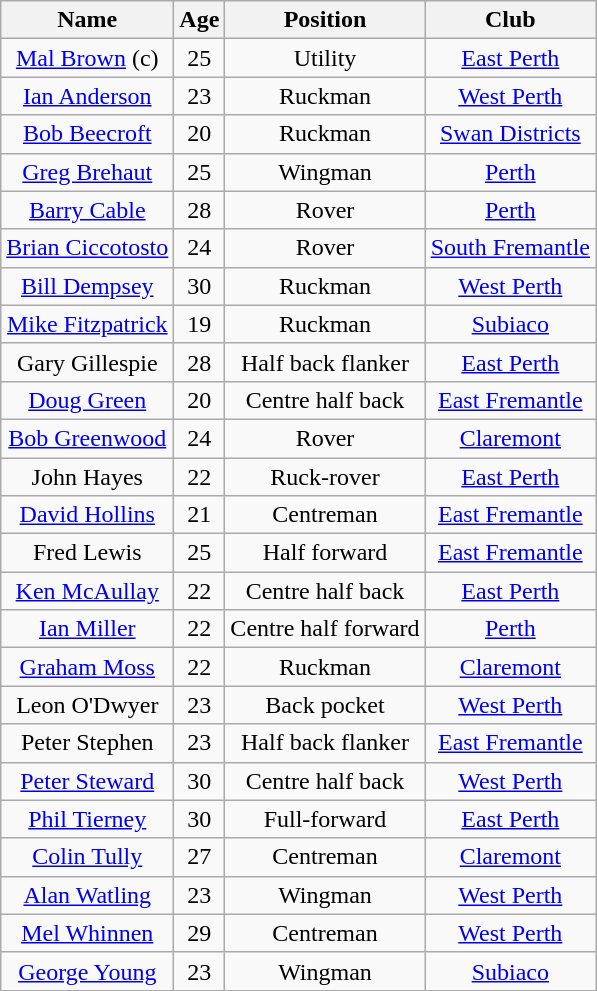<table class="wikitable sortable" style="text-align:center">
<tr>
<th>Name</th>
<th>Age</th>
<th>Position</th>
<th>Club</th>
</tr>
<tr>
<td><a href='#'>Mal Brown</a> (c)</td>
<td>25</td>
<td>Utility</td>
<td><a href='#'>East Perth</a></td>
</tr>
<tr>
<td><a href='#'>Ian Anderson</a></td>
<td>23</td>
<td>Ruckman</td>
<td><a href='#'>West Perth</a></td>
</tr>
<tr>
<td><a href='#'>Bob Beecroft</a></td>
<td>20</td>
<td>Ruckman</td>
<td><a href='#'>Swan Districts</a></td>
</tr>
<tr>
<td><a href='#'>Greg Brehaut</a></td>
<td>25</td>
<td>Wingman</td>
<td><a href='#'>Perth</a></td>
</tr>
<tr>
<td><a href='#'>Barry Cable</a></td>
<td>28</td>
<td>Rover</td>
<td><a href='#'>Perth</a></td>
</tr>
<tr>
<td><a href='#'>Brian Ciccotosto</a></td>
<td>24</td>
<td>Rover</td>
<td><a href='#'>South Fremantle</a></td>
</tr>
<tr>
<td><a href='#'>Bill Dempsey</a></td>
<td>30</td>
<td>Ruckman</td>
<td><a href='#'>West Perth</a></td>
</tr>
<tr>
<td><a href='#'>Mike Fitzpatrick</a></td>
<td>19</td>
<td>Ruckman</td>
<td><a href='#'>Subiaco</a></td>
</tr>
<tr>
<td>Gary Gillespie</td>
<td>28</td>
<td>Half back flanker</td>
<td><a href='#'>East Perth</a></td>
</tr>
<tr>
<td><a href='#'>Doug Green</a></td>
<td>20</td>
<td>Centre half back</td>
<td><a href='#'>East Fremantle</a></td>
</tr>
<tr>
<td><a href='#'>Bob Greenwood</a></td>
<td>24</td>
<td>Rover</td>
<td><a href='#'>Claremont</a></td>
</tr>
<tr>
<td>John Hayes</td>
<td>22</td>
<td>Ruck-rover</td>
<td><a href='#'>East Perth</a></td>
</tr>
<tr>
<td><a href='#'>David Hollins</a></td>
<td>21</td>
<td>Centreman</td>
<td><a href='#'>East Fremantle</a></td>
</tr>
<tr>
<td>Fred Lewis</td>
<td>25</td>
<td>Half forward</td>
<td><a href='#'>East Fremantle</a></td>
</tr>
<tr>
<td><a href='#'>Ken McAullay</a></td>
<td>22</td>
<td>Centre half back</td>
<td><a href='#'>East Perth</a></td>
</tr>
<tr>
<td><a href='#'>Ian Miller</a></td>
<td>22</td>
<td>Centre half forward</td>
<td><a href='#'>Perth</a></td>
</tr>
<tr>
<td><a href='#'>Graham Moss</a></td>
<td>22</td>
<td>Ruckman</td>
<td><a href='#'>Claremont</a></td>
</tr>
<tr>
<td>Leon O'Dwyer</td>
<td>23</td>
<td>Back pocket</td>
<td><a href='#'>West Perth</a></td>
</tr>
<tr>
<td>Peter Stephen</td>
<td>23</td>
<td>Half back flanker</td>
<td><a href='#'>East Fremantle</a></td>
</tr>
<tr>
<td><a href='#'>Peter Steward</a></td>
<td>30</td>
<td>Centre half back</td>
<td><a href='#'>West Perth</a></td>
</tr>
<tr>
<td><a href='#'>Phil Tierney</a></td>
<td>30</td>
<td>Full-forward</td>
<td><a href='#'>East Perth</a></td>
</tr>
<tr>
<td><a href='#'>Colin Tully</a></td>
<td>27</td>
<td>Centreman</td>
<td><a href='#'>Claremont</a></td>
</tr>
<tr>
<td><a href='#'>Alan Watling</a></td>
<td>23</td>
<td>Wingman</td>
<td><a href='#'>West Perth</a></td>
</tr>
<tr>
<td><a href='#'>Mel Whinnen</a></td>
<td>29</td>
<td>Centreman</td>
<td><a href='#'>West Perth</a></td>
</tr>
<tr>
<td><a href='#'>George Young</a></td>
<td>23</td>
<td>Wingman</td>
<td><a href='#'>Subiaco</a></td>
</tr>
<tr>
</tr>
</table>
